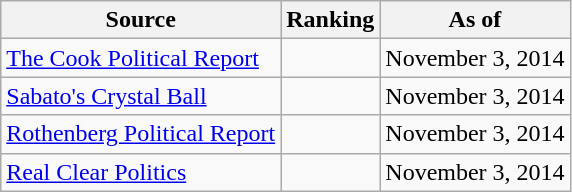<table class="wikitable" style="text-align:center">
<tr>
<th>Source</th>
<th>Ranking</th>
<th>As of</th>
</tr>
<tr>
<td align=left><a href='#'>The Cook Political Report</a></td>
<td></td>
<td>November 3, 2014</td>
</tr>
<tr>
<td align=left><a href='#'>Sabato's Crystal Ball</a></td>
<td></td>
<td>November 3, 2014</td>
</tr>
<tr>
<td align=left><a href='#'>Rothenberg Political Report</a></td>
<td></td>
<td>November 3, 2014</td>
</tr>
<tr>
<td align=left><a href='#'>Real Clear Politics</a></td>
<td></td>
<td>November 3, 2014</td>
</tr>
</table>
